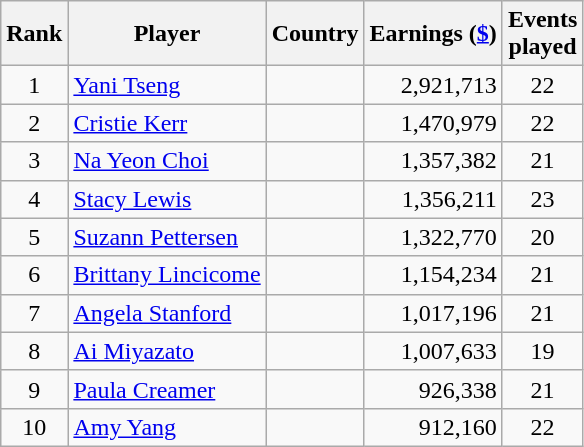<table class=wikitable style=text-align:center>
<tr>
<th>Rank</th>
<th>Player</th>
<th>Country</th>
<th>Earnings (<a href='#'>$</a>)</th>
<th>Events<br>played</th>
</tr>
<tr>
<td>1</td>
<td align=left><a href='#'>Yani Tseng</a></td>
<td align=left></td>
<td align=right>2,921,713</td>
<td>22</td>
</tr>
<tr>
<td>2</td>
<td align=left><a href='#'>Cristie Kerr</a></td>
<td align=left></td>
<td align=right>1,470,979</td>
<td>22</td>
</tr>
<tr>
<td>3</td>
<td align=left><a href='#'>Na Yeon Choi</a></td>
<td align=left></td>
<td align=right>1,357,382</td>
<td>21</td>
</tr>
<tr>
<td>4</td>
<td align=left><a href='#'>Stacy Lewis</a></td>
<td align=left></td>
<td align=right>1,356,211</td>
<td>23</td>
</tr>
<tr>
<td>5</td>
<td align=left><a href='#'>Suzann Pettersen</a></td>
<td align=left></td>
<td align=right>1,322,770</td>
<td>20</td>
</tr>
<tr>
<td>6</td>
<td align=left><a href='#'>Brittany Lincicome</a></td>
<td align=left></td>
<td align=right>1,154,234</td>
<td>21</td>
</tr>
<tr>
<td>7</td>
<td align=left><a href='#'>Angela Stanford</a></td>
<td align=left></td>
<td align=right>1,017,196</td>
<td>21</td>
</tr>
<tr>
<td>8</td>
<td align=left><a href='#'>Ai Miyazato</a></td>
<td align=left></td>
<td align=right>1,007,633</td>
<td>19</td>
</tr>
<tr>
<td>9</td>
<td align=left><a href='#'>Paula Creamer</a></td>
<td align=left></td>
<td align=right>926,338</td>
<td>21</td>
</tr>
<tr>
<td>10</td>
<td align=left><a href='#'>Amy Yang</a></td>
<td align=left></td>
<td align=right>912,160</td>
<td>22</td>
</tr>
</table>
